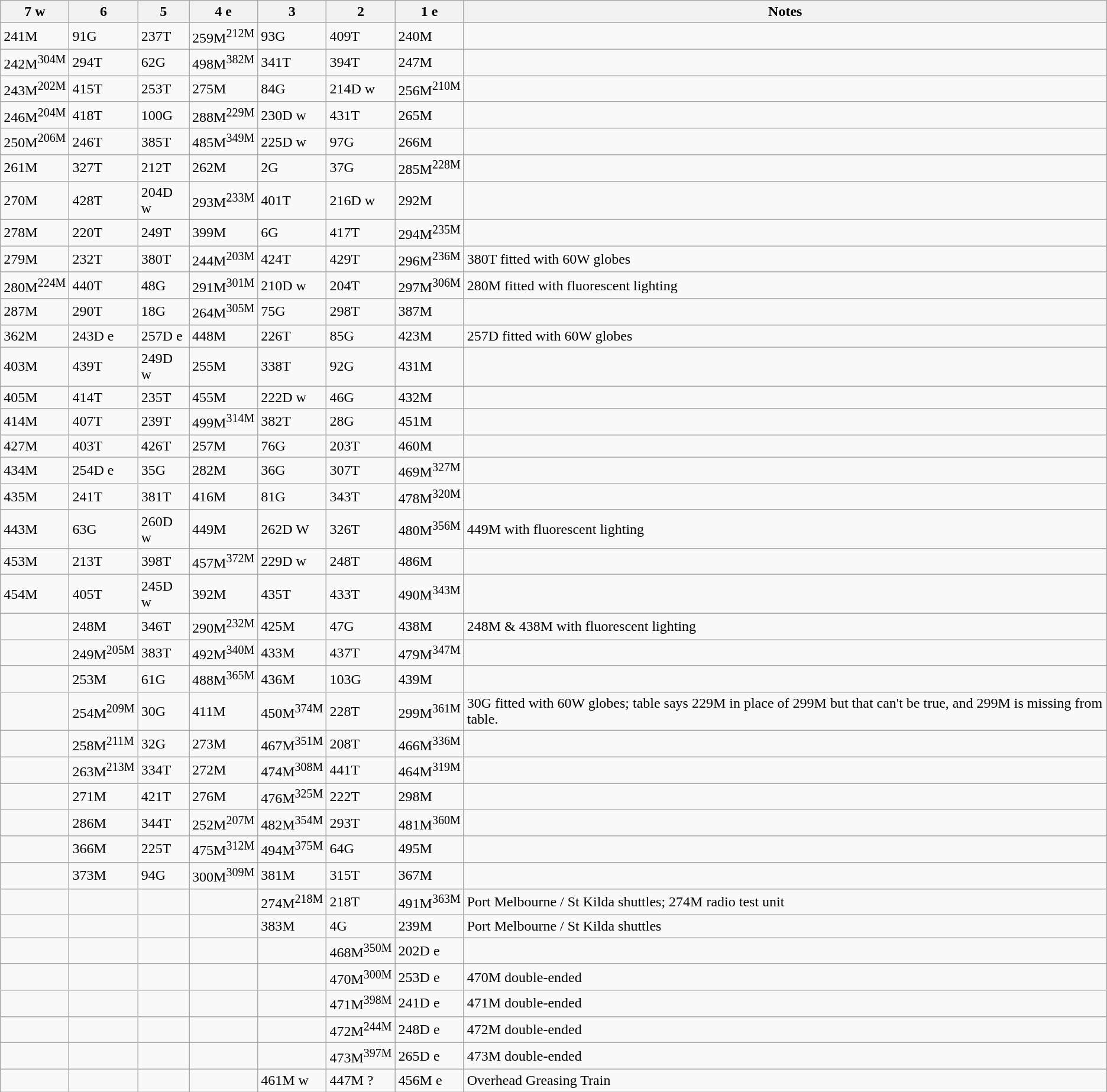<table class="wikitable sortable mw-collapsible mw-collapsed">
<tr bgcolor="#FFFFFF">
<th>7 w</th>
<th>6</th>
<th>5</th>
<th>4 e</th>
<th>3</th>
<th>2</th>
<th>1 e</th>
<th>Notes</th>
</tr>
<tr bgcolor=>
<td>241M</td>
<td>91G</td>
<td>237T</td>
<td>259M<sup>212M</sup></td>
<td>93G</td>
<td>409T</td>
<td>240M</td>
<td></td>
</tr>
<tr bgcolor=>
<td>242M<sup>304M</sup></td>
<td>294T</td>
<td>62G</td>
<td>498M<sup>382M</sup></td>
<td>341T</td>
<td>394T</td>
<td>247M</td>
<td></td>
</tr>
<tr bgcolor=>
<td>243M<sup>202M</sup></td>
<td>415T</td>
<td>253T</td>
<td>275M</td>
<td>84G</td>
<td>214D w</td>
<td>256M<sup>210M</sup></td>
<td></td>
</tr>
<tr bgcolor=>
<td>246M<sup>204M</sup></td>
<td>418T</td>
<td>100G</td>
<td>288M<sup>229M</sup></td>
<td>230D w</td>
<td>431T</td>
<td>265M</td>
<td></td>
</tr>
<tr bgcolor=>
<td>250M<sup>206M</sup></td>
<td>246T</td>
<td>385T</td>
<td>485M<sup>349M</sup></td>
<td>225D w</td>
<td>97G</td>
<td>266M</td>
<td></td>
</tr>
<tr bgcolor=>
<td>261M</td>
<td>327T</td>
<td>212T</td>
<td>262M</td>
<td>2G</td>
<td>37G</td>
<td>285M<sup>228M</sup></td>
<td></td>
</tr>
<tr bgcolor=>
<td>270M</td>
<td>428T</td>
<td>204D w</td>
<td>293M<sup>233M</sup></td>
<td>401T</td>
<td>216D w</td>
<td>292M</td>
<td></td>
</tr>
<tr bgcolor=>
<td>278M</td>
<td>220T</td>
<td>249T</td>
<td>399M</td>
<td>6G</td>
<td>417T</td>
<td>294M<sup>235M</sup></td>
<td></td>
</tr>
<tr bgcolor=>
<td>279M</td>
<td>232T</td>
<td>380T</td>
<td>244M<sup>203M</sup></td>
<td>424T</td>
<td>429T</td>
<td>296M<sup>236M</sup></td>
<td>380T fitted with 60W globes</td>
</tr>
<tr bgcolor=>
<td>280M<sup>224M</sup></td>
<td>440T</td>
<td>48G</td>
<td>291M<sup>301M</sup></td>
<td>210D w</td>
<td>204T</td>
<td>297M<sup>306M</sup></td>
<td>280M fitted with fluorescent lighting</td>
</tr>
<tr bgcolor=>
<td>287M</td>
<td>290T</td>
<td>18G</td>
<td>264M<sup>305M</sup></td>
<td>75G</td>
<td>298T</td>
<td>387M</td>
<td></td>
</tr>
<tr bgcolor=>
<td>362M</td>
<td>243D e</td>
<td>257D e</td>
<td>448M</td>
<td>226T</td>
<td>85G</td>
<td>423M</td>
<td>257D fitted with 60W globes</td>
</tr>
<tr bgcolor=>
<td>403M</td>
<td>439T</td>
<td>249D w</td>
<td>255M</td>
<td>338T</td>
<td>92G</td>
<td>431M</td>
<td></td>
</tr>
<tr bgcolor=>
<td>405M</td>
<td>414T</td>
<td>235T</td>
<td>455M</td>
<td>222D w</td>
<td>46G</td>
<td>432M</td>
<td></td>
</tr>
<tr bgcolor=>
<td>414M</td>
<td>407T</td>
<td>239T</td>
<td>499M<sup>314M</sup></td>
<td>382T</td>
<td>28G</td>
<td>451M</td>
<td></td>
</tr>
<tr bgcolor=>
<td>427M</td>
<td>403T</td>
<td>426T</td>
<td>257M</td>
<td>76G</td>
<td>203T</td>
<td>460M</td>
<td></td>
</tr>
<tr bgcolor=>
<td>434M</td>
<td>254D e</td>
<td>35G</td>
<td>282M</td>
<td>36G</td>
<td>307T</td>
<td>469M<sup>327M</sup></td>
<td></td>
</tr>
<tr bgcolor=>
<td>435M</td>
<td>241T</td>
<td>381T</td>
<td>416M</td>
<td>81G</td>
<td>343T</td>
<td>478M<sup>320M</sup></td>
<td></td>
</tr>
<tr bgcolor=>
<td>443M</td>
<td>63G</td>
<td>260D w</td>
<td>449M</td>
<td>262D W</td>
<td>326T</td>
<td>480M<sup>356M</sup></td>
<td>449M with fluorescent lighting</td>
</tr>
<tr bgcolor=>
<td>453M</td>
<td>213T</td>
<td>398T</td>
<td>457M<sup>372M</sup></td>
<td>229D w</td>
<td>248T</td>
<td>486M</td>
<td></td>
</tr>
<tr bgcolor=>
<td>454M</td>
<td>405T</td>
<td>245D w</td>
<td>392M</td>
<td>435T</td>
<td>433T</td>
<td>490M<sup>343M</sup></td>
<td></td>
</tr>
<tr bgcolor=>
<td></td>
<td>248M</td>
<td>346T</td>
<td>290M<sup>232M</sup></td>
<td>425M</td>
<td>47G</td>
<td>438M</td>
<td>248M & 438M with fluorescent lighting</td>
</tr>
<tr bgcolor=>
<td></td>
<td>249M<sup>205M</sup></td>
<td>383T</td>
<td>492M<sup>340M</sup></td>
<td>433M</td>
<td>437T</td>
<td>479M<sup>347M</sup></td>
<td></td>
</tr>
<tr bgcolor=>
<td></td>
<td>253M</td>
<td>61G</td>
<td>488M<sup>365M</sup></td>
<td>436M</td>
<td>103G</td>
<td>439M</td>
<td></td>
</tr>
<tr bgcolor=>
<td></td>
<td>254M<sup>209M</sup></td>
<td>30G</td>
<td>411M</td>
<td>450M<sup>374M</sup></td>
<td>228T</td>
<td>299M<sup>361M</sup></td>
<td>30G fitted with 60W globes; table says 229M in place of 299M but that can't be true, and 299M is missing from table.</td>
</tr>
<tr bgcolor=>
<td></td>
<td>258M<sup>211M</sup></td>
<td>32G</td>
<td>273M</td>
<td>467M<sup>351M</sup></td>
<td>208T</td>
<td>466M<sup>336M</sup></td>
<td></td>
</tr>
<tr bgcolor=>
<td></td>
<td>263M<sup>213M</sup></td>
<td>334T</td>
<td>272M</td>
<td>474M<sup>308M</sup></td>
<td>441T</td>
<td>464M<sup>319M</sup></td>
<td></td>
</tr>
<tr bgcolor=>
<td></td>
<td>271M</td>
<td>421T</td>
<td>276M</td>
<td>476M<sup>325M</sup></td>
<td>222T</td>
<td>298M</td>
<td></td>
</tr>
<tr bgcolor=>
<td></td>
<td>286M</td>
<td>344T</td>
<td>252M<sup>207M</sup></td>
<td>482M<sup>354M</sup></td>
<td>293T</td>
<td>481M<sup>360M</sup></td>
<td></td>
</tr>
<tr bgcolor=>
<td></td>
<td>366M</td>
<td>225T</td>
<td>475M<sup>312M</sup></td>
<td>494M<sup>375M</sup></td>
<td>64G</td>
<td>495M</td>
<td></td>
</tr>
<tr bgcolor=>
<td></td>
<td>373M</td>
<td>94G</td>
<td>300M<sup>309M</sup></td>
<td>381M</td>
<td>315T</td>
<td>367M</td>
<td></td>
</tr>
<tr bgcolor=>
<td></td>
<td></td>
<td></td>
<td></td>
<td>274M<sup>218M</sup></td>
<td>218T</td>
<td>491M<sup>363M</sup></td>
<td>Port Melbourne / St Kilda shuttles; 274M radio test unit</td>
</tr>
<tr bgcolor=>
<td></td>
<td></td>
<td></td>
<td></td>
<td>383M</td>
<td>4G</td>
<td>239M</td>
<td>Port Melbourne / St Kilda shuttles</td>
</tr>
<tr bgcolor=>
<td></td>
<td></td>
<td></td>
<td></td>
<td></td>
<td>468M<sup>350M</sup></td>
<td>202D e</td>
<td></td>
</tr>
<tr bgcolor=>
<td></td>
<td></td>
<td></td>
<td></td>
<td></td>
<td>470M<sup>300M</sup></td>
<td>253D e</td>
<td>470M double-ended</td>
</tr>
<tr bgcolor=>
<td></td>
<td></td>
<td></td>
<td></td>
<td></td>
<td>471M<sup>398M</sup></td>
<td>241D e</td>
<td>471M double-ended</td>
</tr>
<tr bgcolor=>
<td></td>
<td></td>
<td></td>
<td></td>
<td></td>
<td>472M<sup>244M</sup></td>
<td>248D e</td>
<td>472M double-ended</td>
</tr>
<tr bgcolor=>
<td></td>
<td></td>
<td></td>
<td></td>
<td></td>
<td>473M<sup>397M</sup></td>
<td>265D e</td>
<td>473M double-ended</td>
</tr>
<tr bgcolor=>
<td></td>
<td></td>
<td></td>
<td></td>
<td>461M w</td>
<td>447M ?</td>
<td>456M e</td>
<td>Overhead Greasing Train</td>
</tr>
</table>
